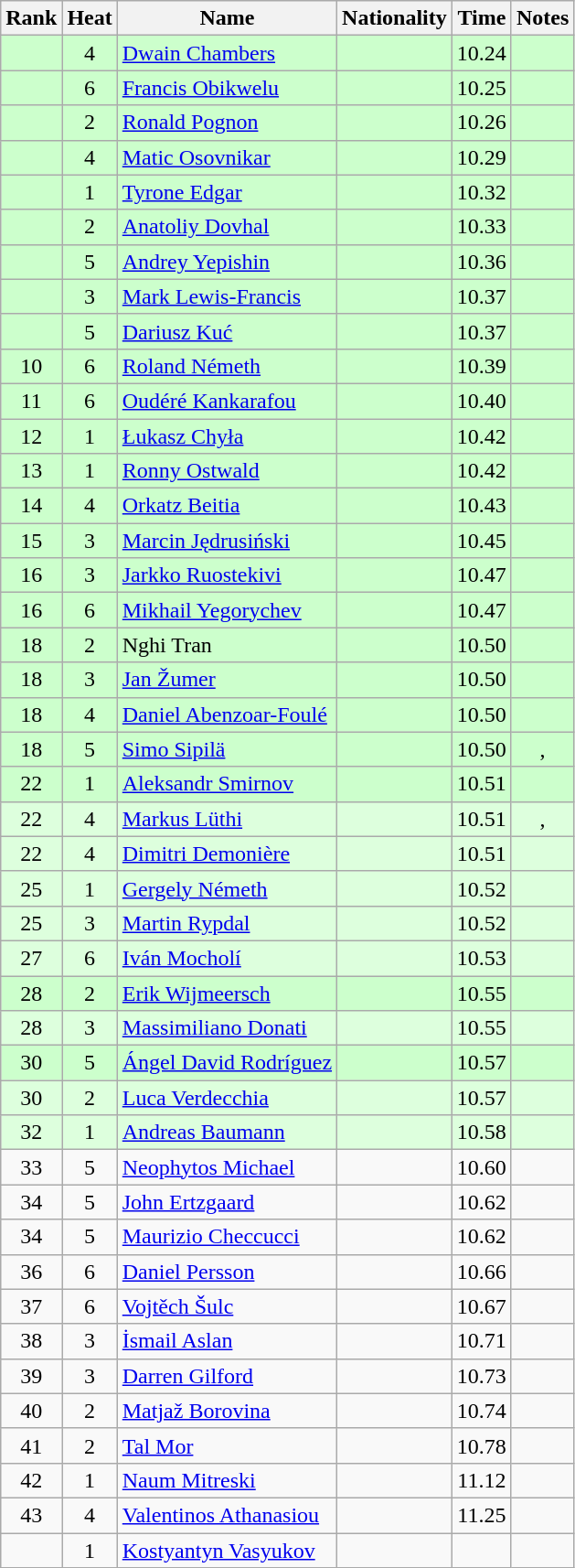<table class="wikitable sortable" style="text-align:center">
<tr>
<th>Rank</th>
<th>Heat</th>
<th>Name</th>
<th>Nationality</th>
<th>Time</th>
<th>Notes</th>
</tr>
<tr bgcolor=ccffcc>
<td></td>
<td>4</td>
<td align=left><a href='#'>Dwain Chambers</a></td>
<td align=left></td>
<td>10.24</td>
<td></td>
</tr>
<tr bgcolor=ccffcc>
<td></td>
<td>6</td>
<td align=left><a href='#'>Francis Obikwelu</a></td>
<td align=left></td>
<td>10.25</td>
<td></td>
</tr>
<tr bgcolor=ccffcc>
<td></td>
<td>2</td>
<td align=left><a href='#'>Ronald Pognon</a></td>
<td align=left></td>
<td>10.26</td>
<td></td>
</tr>
<tr bgcolor=ccffcc>
<td></td>
<td>4</td>
<td align=left><a href='#'>Matic Osovnikar</a></td>
<td align=left></td>
<td>10.29</td>
<td></td>
</tr>
<tr bgcolor=ccffcc>
<td></td>
<td>1</td>
<td align=left><a href='#'>Tyrone Edgar</a></td>
<td align=left></td>
<td>10.32</td>
<td></td>
</tr>
<tr bgcolor=ccffcc>
<td></td>
<td>2</td>
<td align=left><a href='#'>Anatoliy Dovhal</a></td>
<td align=left></td>
<td>10.33</td>
<td></td>
</tr>
<tr bgcolor=ccffcc>
<td></td>
<td>5</td>
<td align=left><a href='#'>Andrey Yepishin</a></td>
<td align=left></td>
<td>10.36</td>
<td></td>
</tr>
<tr bgcolor=ccffcc>
<td></td>
<td>3</td>
<td align=left><a href='#'>Mark Lewis-Francis</a></td>
<td align=left></td>
<td>10.37</td>
<td></td>
</tr>
<tr bgcolor=ccffcc>
<td></td>
<td>5</td>
<td align=left><a href='#'>Dariusz Kuć</a></td>
<td align=left></td>
<td>10.37</td>
<td></td>
</tr>
<tr bgcolor=ccffcc>
<td>10</td>
<td>6</td>
<td align=left><a href='#'>Roland Németh</a></td>
<td align=left></td>
<td>10.39</td>
<td></td>
</tr>
<tr bgcolor=ccffcc>
<td>11</td>
<td>6</td>
<td align=left><a href='#'>Oudéré Kankarafou</a></td>
<td align=left></td>
<td>10.40</td>
<td></td>
</tr>
<tr bgcolor=ccffcc>
<td>12</td>
<td>1</td>
<td align=left><a href='#'>Łukasz Chyła</a></td>
<td align=left></td>
<td>10.42</td>
<td></td>
</tr>
<tr bgcolor=ccffcc>
<td>13</td>
<td>1</td>
<td align=left><a href='#'>Ronny Ostwald</a></td>
<td align=left></td>
<td>10.42</td>
<td></td>
</tr>
<tr bgcolor=ccffcc>
<td>14</td>
<td>4</td>
<td align=left><a href='#'>Orkatz Beitia</a></td>
<td align=left></td>
<td>10.43</td>
<td></td>
</tr>
<tr bgcolor=ccffcc>
<td>15</td>
<td>3</td>
<td align=left><a href='#'>Marcin Jędrusiński</a></td>
<td align=left></td>
<td>10.45</td>
<td></td>
</tr>
<tr bgcolor=ccffcc>
<td>16</td>
<td>3</td>
<td align=left><a href='#'>Jarkko Ruostekivi</a></td>
<td align=left></td>
<td>10.47</td>
<td></td>
</tr>
<tr bgcolor=ccffcc>
<td>16</td>
<td>6</td>
<td align=left><a href='#'>Mikhail Yegorychev</a></td>
<td align=left></td>
<td>10.47</td>
<td></td>
</tr>
<tr bgcolor=ccffcc>
<td>18</td>
<td>2</td>
<td align=left>Nghi Tran</td>
<td align=left></td>
<td>10.50</td>
<td></td>
</tr>
<tr bgcolor=ccffcc>
<td>18</td>
<td>3</td>
<td align=left><a href='#'>Jan Žumer</a></td>
<td align=left></td>
<td>10.50</td>
<td></td>
</tr>
<tr bgcolor=ccffcc>
<td>18</td>
<td>4</td>
<td align=left><a href='#'>Daniel Abenzoar-Foulé</a></td>
<td align=left></td>
<td>10.50</td>
<td></td>
</tr>
<tr bgcolor=ccffcc>
<td>18</td>
<td>5</td>
<td align=left><a href='#'>Simo Sipilä</a></td>
<td align=left></td>
<td>10.50</td>
<td>, </td>
</tr>
<tr bgcolor=ccffcc>
<td>22</td>
<td>1</td>
<td align=left><a href='#'>Aleksandr Smirnov</a></td>
<td align=left></td>
<td>10.51</td>
<td></td>
</tr>
<tr bgcolor=ddffdd>
<td>22</td>
<td>4</td>
<td align=left><a href='#'>Markus Lüthi</a></td>
<td align=left></td>
<td>10.51</td>
<td>, </td>
</tr>
<tr bgcolor=ddffdd>
<td>22</td>
<td>4</td>
<td align=left><a href='#'>Dimitri Demonière</a></td>
<td align=left></td>
<td>10.51</td>
<td></td>
</tr>
<tr bgcolor=ddffdd>
<td>25</td>
<td>1</td>
<td align=left><a href='#'>Gergely Németh</a></td>
<td align=left></td>
<td>10.52</td>
<td></td>
</tr>
<tr bgcolor=ddffdd>
<td>25</td>
<td>3</td>
<td align=left><a href='#'>Martin Rypdal</a></td>
<td align=left></td>
<td>10.52</td>
<td></td>
</tr>
<tr bgcolor=ddffdd>
<td>27</td>
<td>6</td>
<td align=left><a href='#'>Iván Mocholí</a></td>
<td align=left></td>
<td>10.53</td>
<td></td>
</tr>
<tr bgcolor=ccffcc>
<td>28</td>
<td>2</td>
<td align=left><a href='#'>Erik Wijmeersch</a></td>
<td align=left></td>
<td>10.55</td>
<td></td>
</tr>
<tr bgcolor=ddffdd>
<td>28</td>
<td>3</td>
<td align=left><a href='#'>Massimiliano Donati</a></td>
<td align=left></td>
<td>10.55</td>
<td></td>
</tr>
<tr bgcolor=ccffcc>
<td>30</td>
<td>5</td>
<td align=left><a href='#'>Ángel David Rodríguez</a></td>
<td align=left></td>
<td>10.57</td>
<td></td>
</tr>
<tr bgcolor=ddffdd>
<td>30</td>
<td>2</td>
<td align=left><a href='#'>Luca Verdecchia</a></td>
<td align=left></td>
<td>10.57</td>
<td></td>
</tr>
<tr bgcolor=ddffdd>
<td>32</td>
<td>1</td>
<td align=left><a href='#'>Andreas Baumann</a></td>
<td align=left></td>
<td>10.58</td>
<td></td>
</tr>
<tr>
<td>33</td>
<td>5</td>
<td align=left><a href='#'>Neophytos Michael</a></td>
<td align=left></td>
<td>10.60</td>
<td></td>
</tr>
<tr>
<td>34</td>
<td>5</td>
<td align=left><a href='#'>John Ertzgaard</a></td>
<td align=left></td>
<td>10.62</td>
<td></td>
</tr>
<tr>
<td>34</td>
<td>5</td>
<td align=left><a href='#'>Maurizio Checcucci</a></td>
<td align=left></td>
<td>10.62</td>
<td></td>
</tr>
<tr>
<td>36</td>
<td>6</td>
<td align=left><a href='#'>Daniel Persson</a></td>
<td align=left></td>
<td>10.66</td>
<td></td>
</tr>
<tr>
<td>37</td>
<td>6</td>
<td align=left><a href='#'>Vojtěch Šulc</a></td>
<td align=left></td>
<td>10.67</td>
<td></td>
</tr>
<tr>
<td>38</td>
<td>3</td>
<td align=left><a href='#'>İsmail Aslan</a></td>
<td align=left></td>
<td>10.71</td>
<td></td>
</tr>
<tr>
<td>39</td>
<td>3</td>
<td align=left><a href='#'>Darren Gilford</a></td>
<td align=left></td>
<td>10.73</td>
<td></td>
</tr>
<tr>
<td>40</td>
<td>2</td>
<td align=left><a href='#'>Matjaž Borovina</a></td>
<td align=left></td>
<td>10.74</td>
<td></td>
</tr>
<tr>
<td>41</td>
<td>2</td>
<td align=left><a href='#'>Tal Mor</a></td>
<td align=left></td>
<td>10.78</td>
<td></td>
</tr>
<tr>
<td>42</td>
<td>1</td>
<td align=left><a href='#'>Naum Mitreski</a></td>
<td align=left></td>
<td>11.12</td>
<td></td>
</tr>
<tr>
<td>43</td>
<td>4</td>
<td align=left><a href='#'>Valentinos Athanasiou</a></td>
<td align=left></td>
<td>11.25</td>
<td></td>
</tr>
<tr>
<td></td>
<td>1</td>
<td align=left><a href='#'>Kostyantyn Vasyukov</a></td>
<td align=left></td>
<td></td>
<td></td>
</tr>
</table>
